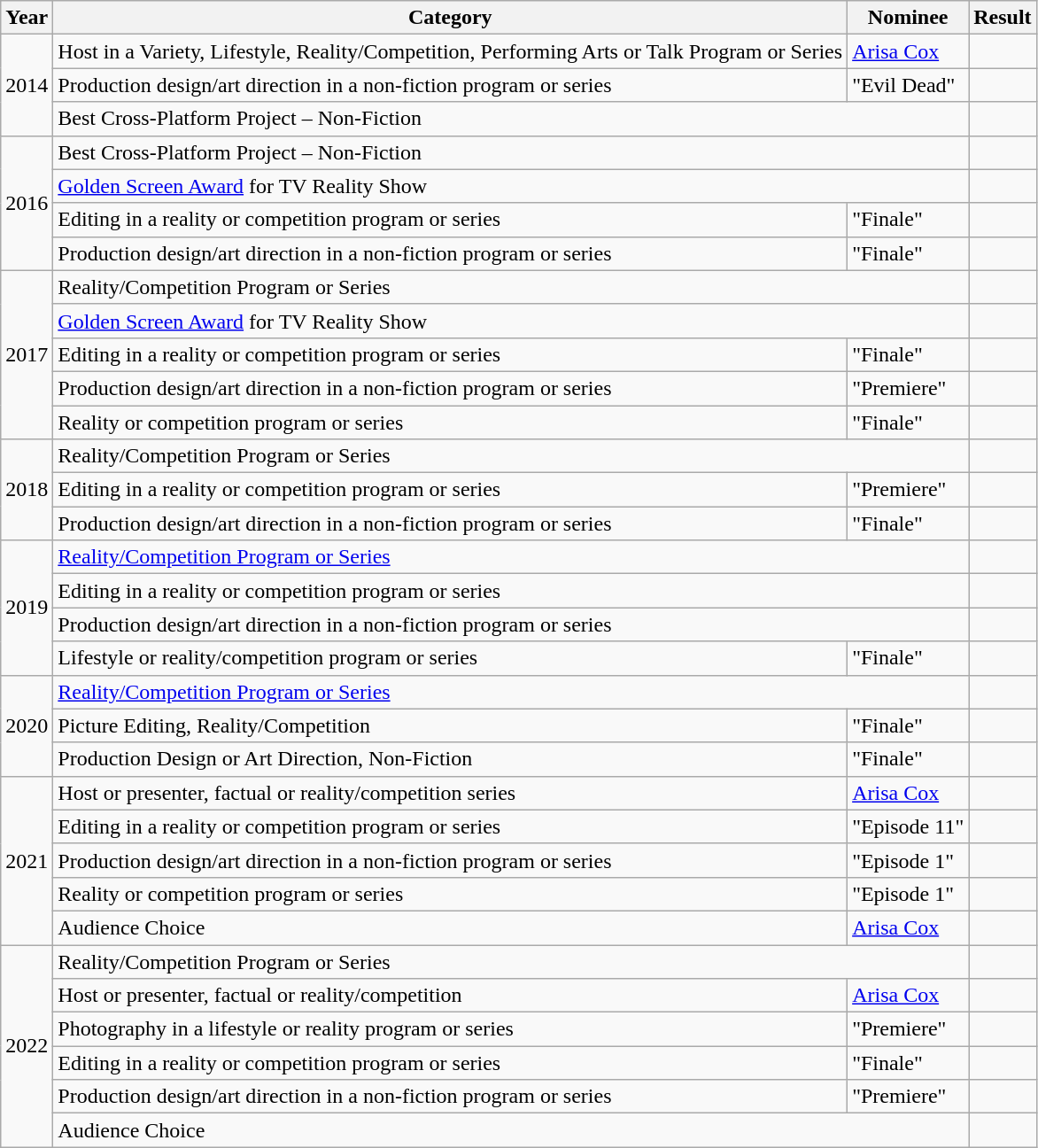<table class="wikitable">
<tr>
<th>Year</th>
<th>Category</th>
<th>Nominee</th>
<th>Result</th>
</tr>
<tr>
<td rowspan="3">2014</td>
<td>Host in a Variety, Lifestyle, Reality/Competition, Performing Arts or Talk Program or Series</td>
<td><a href='#'>Arisa Cox</a></td>
<td></td>
</tr>
<tr>
<td>Production design/art direction in a non-fiction program or series</td>
<td>"Evil Dead"</td>
<td></td>
</tr>
<tr>
<td colspan="2">Best Cross-Platform Project – Non-Fiction</td>
<td></td>
</tr>
<tr>
<td rowspan="4">2016</td>
<td colspan="2">Best Cross-Platform Project – Non-Fiction</td>
<td></td>
</tr>
<tr>
<td colspan="2"><a href='#'>Golden Screen Award</a> for TV Reality Show</td>
<td></td>
</tr>
<tr>
<td>Editing in a reality or competition program or series</td>
<td>"Finale"</td>
<td></td>
</tr>
<tr>
<td>Production design/art direction in a non-fiction program or series</td>
<td>"Finale"</td>
<td></td>
</tr>
<tr>
<td rowspan="5">2017</td>
<td colspan="2">Reality/Competition Program or Series</td>
<td></td>
</tr>
<tr>
<td colspan="2"><a href='#'>Golden Screen Award</a> for TV Reality Show</td>
<td></td>
</tr>
<tr>
<td>Editing in a reality or competition program or series</td>
<td>"Finale"</td>
<td></td>
</tr>
<tr>
<td>Production design/art direction in a non-fiction program or series</td>
<td>"Premiere"</td>
<td></td>
</tr>
<tr>
<td>Reality or competition program or series</td>
<td>"Finale"</td>
<td></td>
</tr>
<tr>
<td rowspan="3">2018</td>
<td colspan="2">Reality/Competition Program or Series</td>
<td></td>
</tr>
<tr>
<td>Editing in a reality or competition program or series</td>
<td>"Premiere"</td>
<td></td>
</tr>
<tr>
<td>Production design/art direction in a non-fiction program or series</td>
<td>"Finale"</td>
<td></td>
</tr>
<tr>
<td rowspan="4">2019</td>
<td colspan="2"><a href='#'>Reality/Competition Program or Series</a></td>
<td></td>
</tr>
<tr>
<td colspan="2">Editing in a reality or competition program or series</td>
<td></td>
</tr>
<tr>
<td colspan="2">Production design/art direction in a non-fiction program or series</td>
<td></td>
</tr>
<tr>
<td>Lifestyle or reality/competition program or series</td>
<td>"Finale"</td>
<td></td>
</tr>
<tr>
<td rowspan="3">2020</td>
<td colspan="2"><a href='#'>Reality/Competition Program or Series</a></td>
<td></td>
</tr>
<tr>
<td>Picture Editing, Reality/Competition</td>
<td>"Finale"</td>
<td></td>
</tr>
<tr>
<td>Production Design or Art Direction, Non-Fiction</td>
<td>"Finale"</td>
<td></td>
</tr>
<tr>
<td rowspan="5">2021</td>
<td>Host or presenter, factual or reality/competition series</td>
<td><a href='#'>Arisa Cox</a></td>
<td></td>
</tr>
<tr>
<td>Editing in a reality or competition program or series</td>
<td>"Episode 11"</td>
<td></td>
</tr>
<tr>
<td>Production design/art direction in a non-fiction program or series</td>
<td>"Episode 1"</td>
<td></td>
</tr>
<tr>
<td>Reality or competition program or series</td>
<td>"Episode 1"</td>
<td></td>
</tr>
<tr>
<td>Audience Choice</td>
<td><a href='#'>Arisa Cox</a></td>
<td></td>
</tr>
<tr>
<td rowspan="6">2022</td>
<td colspan="2">Reality/Competition Program or Series</td>
<td></td>
</tr>
<tr>
<td>Host or presenter, factual or reality/competition</td>
<td><a href='#'>Arisa Cox</a></td>
<td></td>
</tr>
<tr>
<td>Photography in a lifestyle or reality program or series</td>
<td>"Premiere"</td>
<td></td>
</tr>
<tr>
<td>Editing in a reality or competition program or series</td>
<td>"Finale"</td>
<td></td>
</tr>
<tr>
<td>Production design/art direction in a non-fiction program or series</td>
<td>"Premiere"</td>
<td></td>
</tr>
<tr>
<td colspan="2">Audience Choice</td>
<td></td>
</tr>
</table>
